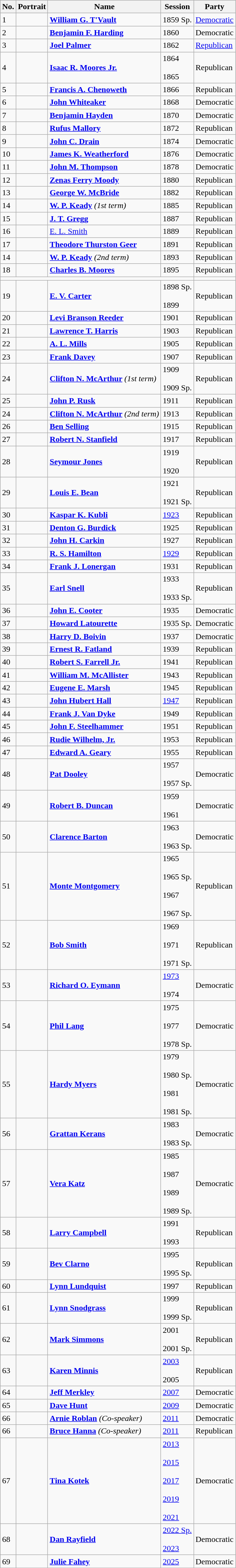<table class="wikitable">
<tr>
<th>No.</th>
<th>Portrait</th>
<th>Name<br></th>
<th>Session</th>
<th>Party</th>
</tr>
<tr>
<td>1</td>
<td></td>
<td><strong><a href='#'>William G. T'Vault</a></strong><br></td>
<td>1859 Sp.</td>
<td><a href='#'>Democratic</a></td>
</tr>
<tr>
<td>2</td>
<td></td>
<td><strong><a href='#'>Benjamin F. Harding</a></strong><br></td>
<td>1860</td>
<td>Democratic</td>
</tr>
<tr>
<td>3</td>
<td></td>
<td><strong><a href='#'>Joel Palmer</a></strong><br></td>
<td>1862</td>
<td><a href='#'>Republican</a></td>
</tr>
<tr>
<td>4</td>
<td></td>
<td><strong><a href='#'>Isaac R. Moores Jr.</a></strong><br></td>
<td>1864<br> <br>1865</td>
<td>Republican</td>
</tr>
<tr>
<td>5</td>
<td></td>
<td><strong><a href='#'>Francis A. Chenoweth</a></strong><br></td>
<td>1866</td>
<td>Republican</td>
</tr>
<tr>
<td>6</td>
<td></td>
<td><strong><a href='#'>John Whiteaker</a></strong><br></td>
<td>1868</td>
<td>Democratic</td>
</tr>
<tr>
<td>7</td>
<td></td>
<td><strong><a href='#'>Benjamin Hayden</a></strong><br></td>
<td>1870</td>
<td>Democratic</td>
</tr>
<tr>
<td>8</td>
<td></td>
<td><strong><a href='#'>Rufus Mallory</a></strong><br></td>
<td>1872</td>
<td>Republican</td>
</tr>
<tr>
<td>9</td>
<td></td>
<td><strong><a href='#'>John C. Drain</a></strong><br></td>
<td>1874</td>
<td>Democratic</td>
</tr>
<tr>
<td>10</td>
<td></td>
<td><strong><a href='#'>James K. Weatherford</a></strong><br></td>
<td>1876</td>
<td>Democratic</td>
</tr>
<tr>
<td>11</td>
<td></td>
<td><a href='#'><strong>John M. Thompson</strong></a><br></td>
<td>1878</td>
<td>Democratic</td>
</tr>
<tr>
<td>12</td>
<td></td>
<td><strong><a href='#'>Zenas Ferry Moody</a></strong><br></td>
<td>1880</td>
<td>Republican</td>
</tr>
<tr>
<td>13</td>
<td></td>
<td><strong><a href='#'>George W. McBride</a></strong><br></td>
<td>1882</td>
<td>Republican</td>
</tr>
<tr>
<td>14</td>
<td></td>
<td><strong><a href='#'>W. P. Keady</a></strong> <em>(1st term)</em><br></td>
<td>1885</td>
<td>Republican</td>
</tr>
<tr>
<td>15</td>
<td></td>
<td><strong><a href='#'>J. T. Gregg</a></strong><br></td>
<td>1887</td>
<td>Republican</td>
</tr>
<tr>
<td>16</td>
<td></td>
<td><a href='#'>E. L. Smith</a><br></td>
<td>1889</td>
<td>Republican</td>
</tr>
<tr>
<td>17</td>
<td></td>
<td><strong><a href='#'>Theodore Thurston Geer</a></strong><br></td>
<td>1891</td>
<td>Republican</td>
</tr>
<tr>
<td>14</td>
<td></td>
<td><strong><a href='#'>W. P. Keady</a></strong> <em>(2nd term)</em><br></td>
<td>1893</td>
<td>Republican</td>
</tr>
<tr>
<td>18</td>
<td></td>
<td><strong><a href='#'>Charles B. Moores</a></strong><br></td>
<td>1895</td>
<td>Republican</td>
</tr>
<tr>
<td colspan="4"></td>
<td></td>
</tr>
<tr>
<td>19</td>
<td></td>
<td><strong><a href='#'>E. V. Carter</a></strong><br></td>
<td>1898 Sp.<br> <br>1899</td>
<td>Republican</td>
</tr>
<tr>
<td>20</td>
<td></td>
<td><strong><a href='#'>Levi Branson Reeder</a></strong><br></td>
<td>1901</td>
<td>Republican</td>
</tr>
<tr>
<td>21</td>
<td></td>
<td><strong><a href='#'>Lawrence T. Harris</a></strong><br></td>
<td>1903</td>
<td>Republican</td>
</tr>
<tr>
<td>22</td>
<td></td>
<td><strong><a href='#'>A. L. Mills</a></strong><br></td>
<td>1905</td>
<td>Republican</td>
</tr>
<tr>
<td>23</td>
<td></td>
<td><a href='#'><strong>Frank Davey</strong></a><br></td>
<td>1907</td>
<td>Republican</td>
</tr>
<tr>
<td>24</td>
<td></td>
<td><strong><a href='#'>Clifton N. McArthur</a></strong> <em>(1st term)</em><br></td>
<td>1909<br> <br>1909 Sp.</td>
<td>Republican</td>
</tr>
<tr>
<td>25</td>
<td></td>
<td><strong><a href='#'>John P. Rusk</a></strong><br></td>
<td>1911</td>
<td>Republican</td>
</tr>
<tr>
<td>24</td>
<td></td>
<td><strong><a href='#'>Clifton N. McArthur</a></strong> <em>(2nd term)</em><br></td>
<td>1913</td>
<td>Republican</td>
</tr>
<tr>
<td>26</td>
<td></td>
<td><strong><a href='#'>Ben Selling</a></strong><br></td>
<td>1915</td>
<td>Republican</td>
</tr>
<tr>
<td>27</td>
<td></td>
<td><strong><a href='#'>Robert N. Stanfield</a></strong><br></td>
<td>1917</td>
<td>Republican</td>
</tr>
<tr>
<td>28</td>
<td></td>
<td><strong><a href='#'>Seymour Jones</a></strong><br></td>
<td>1919<br> <br>1920</td>
<td>Republican</td>
</tr>
<tr>
<td>29</td>
<td></td>
<td><strong><a href='#'>Louis E. Bean</a></strong><br></td>
<td>1921<br> <br>1921 Sp.</td>
<td>Republican</td>
</tr>
<tr>
<td>30</td>
<td></td>
<td><strong><a href='#'>Kaspar K. Kubli</a></strong><br></td>
<td><a href='#'>1923</a></td>
<td>Republican</td>
</tr>
<tr>
<td>31</td>
<td></td>
<td><strong><a href='#'>Denton G. Burdick</a></strong><br></td>
<td>1925</td>
<td>Republican</td>
</tr>
<tr>
<td>32</td>
<td></td>
<td><strong><a href='#'>John H. Carkin</a></strong><br></td>
<td>1927</td>
<td>Republican</td>
</tr>
<tr>
<td>33</td>
<td></td>
<td><strong><a href='#'>R. S. Hamilton</a></strong><br></td>
<td><a href='#'>1929</a></td>
<td>Republican</td>
</tr>
<tr>
<td>34</td>
<td></td>
<td><strong><a href='#'>Frank J. Lonergan</a></strong><br></td>
<td>1931</td>
<td>Republican</td>
</tr>
<tr>
<td>35</td>
<td></td>
<td><strong><a href='#'>Earl Snell</a></strong><br></td>
<td>1933<br> <br>1933 Sp.</td>
<td>Republican</td>
</tr>
<tr>
<td>36</td>
<td></td>
<td><strong><a href='#'>John E. Cooter</a></strong><br></td>
<td>1935</td>
<td>Democratic</td>
</tr>
<tr>
<td>37</td>
<td></td>
<td><strong><a href='#'>Howard Latourette</a></strong><br></td>
<td>1935 Sp.</td>
<td>Democratic</td>
</tr>
<tr>
<td>38</td>
<td></td>
<td><strong><a href='#'>Harry D. Boivin</a></strong><br></td>
<td>1937</td>
<td>Democratic</td>
</tr>
<tr>
<td>39</td>
<td></td>
<td><strong><a href='#'>Ernest R. Fatland</a></strong><br></td>
<td>1939</td>
<td>Republican</td>
</tr>
<tr>
<td>40</td>
<td></td>
<td><strong><a href='#'>Robert S. Farrell Jr.</a></strong><br></td>
<td>1941</td>
<td>Republican</td>
</tr>
<tr>
<td>41</td>
<td></td>
<td><strong><a href='#'>William M. McAllister</a></strong><br></td>
<td>1943</td>
<td>Republican</td>
</tr>
<tr>
<td>42</td>
<td></td>
<td><strong><a href='#'>Eugene E. Marsh</a></strong><br></td>
<td>1945</td>
<td>Republican</td>
</tr>
<tr>
<td>43</td>
<td></td>
<td><strong><a href='#'>John Hubert Hall</a></strong><br></td>
<td><a href='#'>1947</a></td>
<td>Republican</td>
</tr>
<tr>
<td>44</td>
<td></td>
<td><strong><a href='#'>Frank J. Van Dyke</a></strong><br></td>
<td>1949</td>
<td>Republican</td>
</tr>
<tr>
<td>45</td>
<td></td>
<td><strong><a href='#'>John F. Steelhammer</a></strong><br></td>
<td>1951</td>
<td>Republican</td>
</tr>
<tr>
<td>46</td>
<td></td>
<td><strong><a href='#'>Rudie Wilhelm, Jr.</a></strong><br></td>
<td>1953</td>
<td>Republican</td>
</tr>
<tr>
<td>47</td>
<td></td>
<td><strong><a href='#'>Edward A. Geary</a></strong><br></td>
<td>1955</td>
<td>Republican</td>
</tr>
<tr>
<td>48</td>
<td></td>
<td><a href='#'><strong>Pat Dooley</strong></a><br></td>
<td>1957<br> <br>1957 Sp.</td>
<td>Democratic</td>
</tr>
<tr>
<td>49</td>
<td></td>
<td><strong><a href='#'>Robert B. Duncan</a></strong><br></td>
<td>1959<br> <br>1961</td>
<td>Democratic</td>
</tr>
<tr>
<td>50</td>
<td></td>
<td><a href='#'><strong>Clarence Barton</strong></a><br></td>
<td>1963<br> <br>1963 Sp.</td>
<td>Democratic</td>
</tr>
<tr>
<td>51</td>
<td></td>
<td><a href='#'><strong>Monte Montgomery</strong></a><br></td>
<td>1965<br> <br>1965 Sp.<br> <br>1967<br> <br>1967 Sp.</td>
<td>Republican</td>
</tr>
<tr>
<td>52</td>
<td></td>
<td><a href='#'><strong>Bob Smith</strong></a><br></td>
<td>1969<br> <br>1971<br> <br>1971 Sp.</td>
<td>Republican</td>
</tr>
<tr>
<td>53</td>
<td></td>
<td><strong><a href='#'>Richard O. Eymann</a></strong><br></td>
<td><a href='#'>1973</a><br> <br>1974</td>
<td>Democratic</td>
</tr>
<tr>
<td>54</td>
<td></td>
<td><strong><a href='#'>Phil Lang</a></strong><br></td>
<td>1975<br> <br>1977<br> <br>1978 Sp.</td>
<td>Democratic</td>
</tr>
<tr>
<td>55</td>
<td></td>
<td><strong><a href='#'>Hardy Myers</a></strong><br></td>
<td>1979<br> <br>1980 Sp.<br> <br>1981<br> <br>1981 Sp.</td>
<td>Democratic</td>
</tr>
<tr>
<td>56</td>
<td></td>
<td><strong><a href='#'>Grattan Kerans</a></strong><br></td>
<td>1983<br> <br>1983 Sp.</td>
<td>Democratic</td>
</tr>
<tr>
<td>57</td>
<td></td>
<td><strong><a href='#'>Vera Katz</a></strong><br></td>
<td>1985<br> <br>1987<br> <br>1989<br> <br>1989 Sp.</td>
<td>Democratic</td>
</tr>
<tr>
<td>58</td>
<td></td>
<td><a href='#'><strong>Larry Campbell</strong></a><br></td>
<td>1991<br> <br>1993</td>
<td>Republican</td>
</tr>
<tr>
<td>59</td>
<td></td>
<td><strong><a href='#'>Bev Clarno</a></strong><br></td>
<td>1995<br> <br>1995 Sp.</td>
<td>Republican</td>
</tr>
<tr>
<td>60</td>
<td></td>
<td><strong><a href='#'>Lynn Lundquist</a></strong><br></td>
<td>1997</td>
<td>Republican</td>
</tr>
<tr>
<td>61</td>
<td></td>
<td><strong><a href='#'>Lynn Snodgrass</a></strong><br></td>
<td>1999<br> <br>1999 Sp.</td>
<td>Republican</td>
</tr>
<tr>
<td>62</td>
<td></td>
<td><a href='#'><strong>Mark Simmons</strong></a><br></td>
<td>2001<br> <br>2001 Sp.</td>
<td>Republican</td>
</tr>
<tr>
<td>63</td>
<td></td>
<td><strong><a href='#'>Karen Minnis</a></strong><br></td>
<td><a href='#'>2003</a><br> <br>2005</td>
<td>Republican</td>
</tr>
<tr>
<td>64</td>
<td></td>
<td><strong><a href='#'>Jeff Merkley</a></strong><br></td>
<td><a href='#'>2007</a></td>
<td>Democratic</td>
</tr>
<tr>
<td>65</td>
<td></td>
<td><a href='#'><strong>Dave Hunt</strong></a><br></td>
<td><a href='#'>2009</a></td>
<td>Democratic</td>
</tr>
<tr>
<td>66</td>
<td></td>
<td><strong><a href='#'>Arnie Roblan</a></strong> <em>(Co-speaker)</em><br></td>
<td><a href='#'>2011</a></td>
<td>Democratic</td>
</tr>
<tr>
<td>66</td>
<td></td>
<td><strong><a href='#'>Bruce Hanna</a></strong> <em>(Co-speaker)</em><br></td>
<td><a href='#'>2011</a></td>
<td>Republican</td>
</tr>
<tr>
<td>67</td>
<td></td>
<td><strong><a href='#'>Tina Kotek</a></strong><br></td>
<td><a href='#'>2013</a><br> <br><a href='#'>2015</a><br> <br><a href='#'>2017</a><br> <br><a href='#'>2019</a><br> <br><a href='#'>2021</a></td>
<td>Democratic</td>
</tr>
<tr>
<td>68</td>
<td></td>
<td><strong><a href='#'>Dan Rayfield</a></strong><br></td>
<td><a href='#'>2022 Sp.</a><br> <br><a href='#'>2023</a></td>
<td>Democratic</td>
</tr>
<tr>
<td>69</td>
<td></td>
<td><strong><a href='#'>Julie Fahey</a></strong><br></td>
<td><a href='#'>2025</a></td>
<td>Democratic</td>
</tr>
</table>
